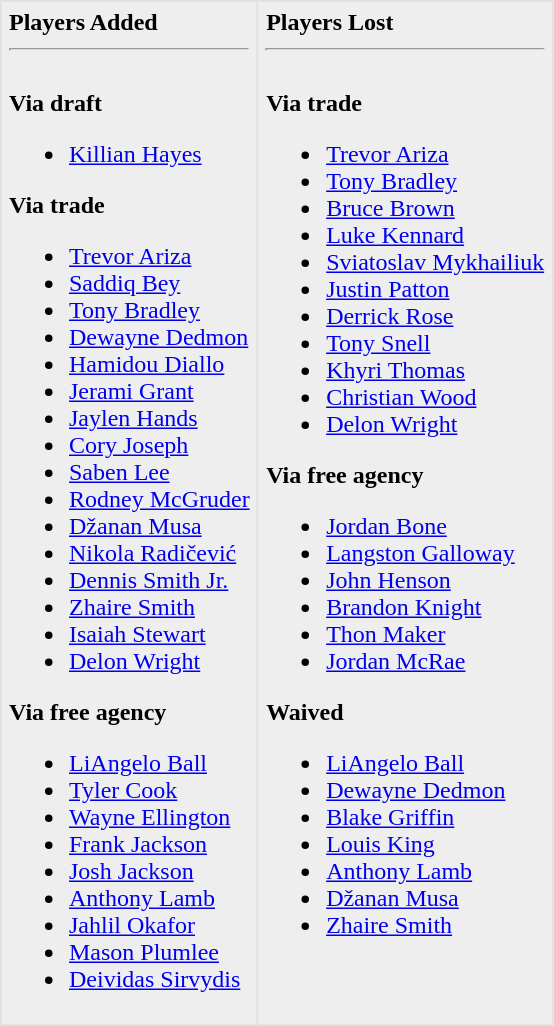<table border=1 style="border-collapse:collapse; background-color:#eeeeee" bordercolor="#DFDFDF" cellpadding="5">
<tr>
<td valign="top"><strong>Players Added</strong> <hr><br><strong>Via draft</strong><ul><li><a href='#'>Killian Hayes</a></li></ul><strong>Via trade</strong><ul><li><a href='#'>Trevor Ariza</a></li><li><a href='#'>Saddiq Bey</a></li><li><a href='#'>Tony Bradley</a></li><li><a href='#'>Dewayne Dedmon</a></li><li><a href='#'>Hamidou Diallo</a></li><li><a href='#'>Jerami Grant</a></li><li><a href='#'>Jaylen Hands</a></li><li><a href='#'>Cory Joseph</a></li><li><a href='#'>Saben Lee</a></li><li><a href='#'>Rodney McGruder</a></li><li><a href='#'>Džanan Musa</a></li><li><a href='#'>Nikola Radičević</a></li><li><a href='#'>Dennis Smith Jr.</a></li><li><a href='#'>Zhaire Smith</a></li><li><a href='#'>Isaiah Stewart</a></li><li><a href='#'>Delon Wright</a></li></ul><strong>Via free agency</strong><ul><li><a href='#'>LiAngelo Ball</a></li><li><a href='#'>Tyler Cook</a></li><li><a href='#'>Wayne Ellington</a></li><li><a href='#'>Frank Jackson</a></li><li><a href='#'>Josh Jackson</a></li><li><a href='#'>Anthony Lamb</a></li><li><a href='#'>Jahlil Okafor</a></li><li><a href='#'>Mason Plumlee</a></li><li><a href='#'>Deividas Sirvydis</a></li></ul></td>
<td valign="top"><strong>Players Lost</strong> <hr><br><strong>Via trade</strong><ul><li><a href='#'>Trevor Ariza</a></li><li><a href='#'>Tony Bradley</a></li><li><a href='#'>Bruce Brown</a></li><li><a href='#'>Luke Kennard</a></li><li><a href='#'>Sviatoslav Mykhailiuk</a></li><li><a href='#'>Justin Patton</a></li><li><a href='#'>Derrick Rose</a></li><li><a href='#'>Tony Snell</a></li><li><a href='#'>Khyri Thomas</a></li><li><a href='#'>Christian Wood</a></li><li><a href='#'>Delon Wright</a></li></ul><strong>Via free agency</strong><ul><li><a href='#'>Jordan Bone</a></li><li><a href='#'>Langston Galloway</a></li><li><a href='#'>John Henson</a></li><li><a href='#'>Brandon Knight</a></li><li><a href='#'>Thon Maker</a></li><li><a href='#'>Jordan McRae</a></li></ul><strong>Waived</strong><ul><li><a href='#'>LiAngelo Ball</a></li><li><a href='#'>Dewayne Dedmon</a></li><li><a href='#'>Blake Griffin</a></li><li><a href='#'>Louis King</a></li><li><a href='#'>Anthony Lamb</a></li><li><a href='#'>Džanan Musa</a></li><li><a href='#'>Zhaire Smith</a></li></ul></td>
</tr>
</table>
